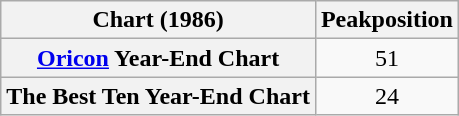<table class="wikitable plainrowheaders" style="text-align:center;">
<tr>
<th>Chart (1986)</th>
<th>Peakposition</th>
</tr>
<tr>
<th scope="row"><a href='#'>Oricon</a> Year-End Chart</th>
<td>51</td>
</tr>
<tr>
<th scope="row">The Best Ten Year-End Chart</th>
<td>24</td>
</tr>
</table>
